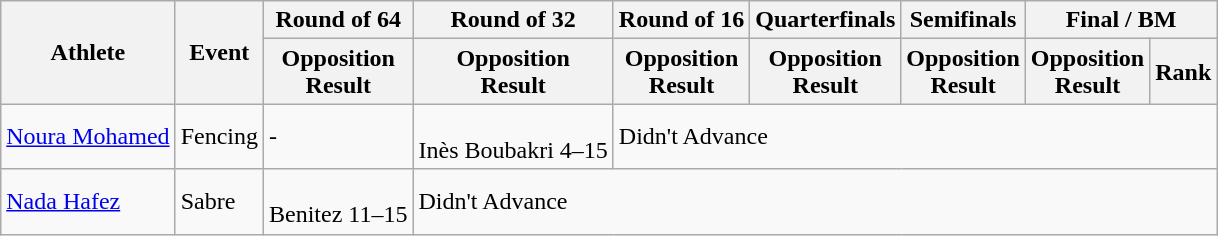<table class="wikitable">
<tr>
<th rowspan="2">Athlete</th>
<th rowspan="2">Event</th>
<th>Round of 64</th>
<th>Round of 32</th>
<th>Round of 16</th>
<th>Quarterfinals</th>
<th>Semifinals</th>
<th colspan="2">Final / <abbr>BM</abbr></th>
</tr>
<tr>
<th>Opposition<br>Result</th>
<th>Opposition<br>Result</th>
<th>Opposition<br>Result</th>
<th>Opposition<br>Result</th>
<th>Opposition<br>Result</th>
<th>Opposition<br>Result</th>
<th>Rank</th>
</tr>
<tr>
<td><a href='#'>Noura Mohamed</a></td>
<td>Fencing</td>
<td>-</td>
<td><br>Inès Boubakri
4–15</td>
<td colspan="5">Didn't Advance</td>
</tr>
<tr>
<td><a href='#'>Nada Hafez</a></td>
<td>Sabre</td>
<td><br>Benitez
11–15</td>
<td colspan="6">Didn't Advance</td>
</tr>
</table>
